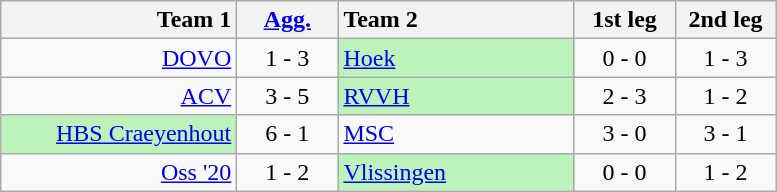<table class="wikitable">
<tr>
<th style="text-align:right; width:150px">Team 1</th>
<th style="width:60px"><a href='#'>Agg.</a></th>
<th style="text-align:left; width:150px">Team 2</th>
<th style="width:60px">1st leg</th>
<th style="width:60px">2nd leg</th>
</tr>
<tr>
<td style="text-align: right"><a href='#'>DOVO</a></td>
<td style="text-align: center;">1 - 3</td>
<td style="text-align: left;background:#BBF3BB"><a href='#'>Hoek</a></td>
<td style="text-align: center;">0 - 0</td>
<td style="text-align: center;">1 - 3</td>
</tr>
<tr>
<td style="text-align: right"><a href='#'>ACV</a></td>
<td style="text-align: center;">3 - 5</td>
<td style="text-align: left;background:#BBF3BB"><a href='#'>RVVH</a></td>
<td style="text-align: center;">2 - 3</td>
<td style="text-align: center;">1 - 2</td>
</tr>
<tr>
<td style="text-align: right;background:#BBF3BB"><a href='#'>HBS Craeyenhout</a></td>
<td style="text-align: center;">6 - 1</td>
<td style="text-align: left"><a href='#'>MSC</a></td>
<td style="text-align: center;">3 - 0</td>
<td style="text-align: center;">3 - 1</td>
</tr>
<tr>
<td style="text-align: right"><a href='#'>Oss '20</a></td>
<td style="text-align: center;">1 - 2</td>
<td style="text-align: left;background:#BBF3BB"><a href='#'>Vlissingen</a></td>
<td style="text-align: center;">0 - 0</td>
<td style="text-align: center;">1 - 2</td>
</tr>
</table>
